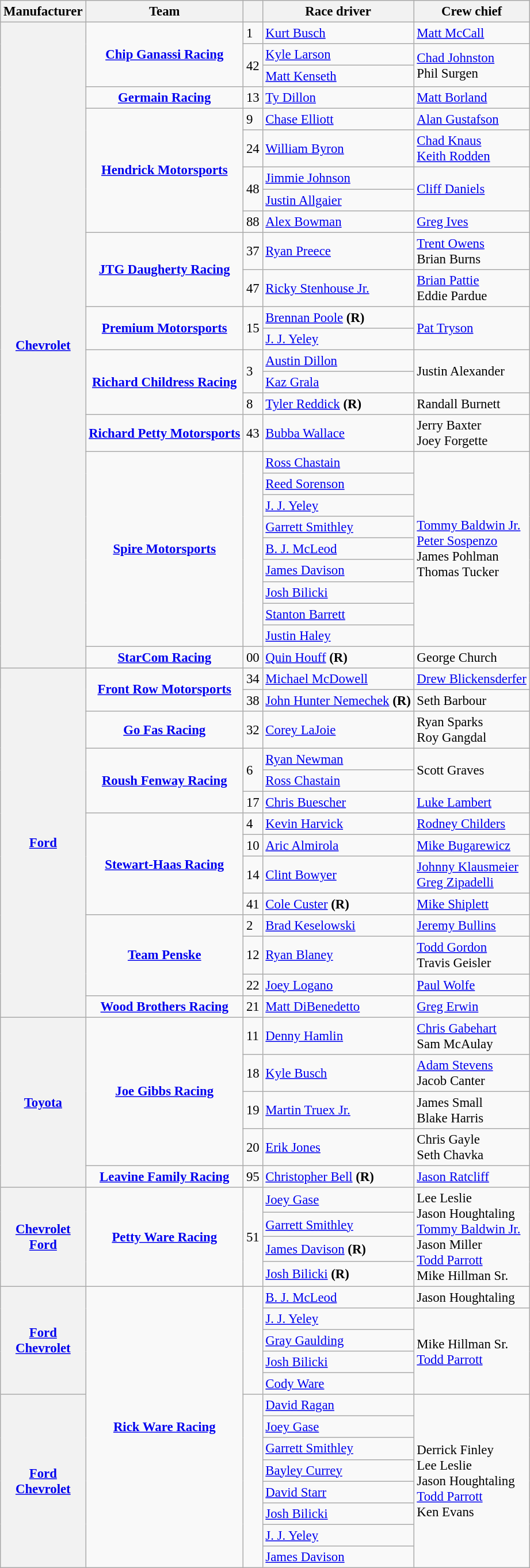<table class="wikitable" style="font-size: 95%;">
<tr>
<th>Manufacturer</th>
<th>Team</th>
<th></th>
<th>Race driver</th>
<th>Crew chief</th>
</tr>
<tr>
<th rowspan=27><a href='#'>Chevrolet</a></th>
<td rowspan=3 style="text-align:center;"><strong><a href='#'>Chip Ganassi Racing</a></strong></td>
<td>1</td>
<td><a href='#'>Kurt Busch</a></td>
<td><a href='#'>Matt McCall</a></td>
</tr>
<tr>
<td rowspan=2>42</td>
<td><a href='#'>Kyle Larson</a> <small></small></td>
<td rowspan=2><a href='#'>Chad Johnston</a> <small></small> <br> Phil Surgen <small></small></td>
</tr>
<tr>
<td><a href='#'>Matt Kenseth</a> <small></small></td>
</tr>
<tr>
<td style="text-align:center;"><strong><a href='#'>Germain Racing</a></strong></td>
<td>13</td>
<td><a href='#'>Ty Dillon</a></td>
<td><a href='#'>Matt Borland</a></td>
</tr>
<tr>
<td rowspan=5 style="text-align:center;"><strong><a href='#'>Hendrick Motorsports</a></strong></td>
<td>9</td>
<td><a href='#'>Chase Elliott</a></td>
<td><a href='#'>Alan Gustafson</a></td>
</tr>
<tr>
<td>24</td>
<td><a href='#'>William Byron</a></td>
<td><a href='#'>Chad Knaus</a> <small></small> <br> <a href='#'>Keith Rodden</a> <small></small></td>
</tr>
<tr>
<td rowspan=2>48</td>
<td><a href='#'>Jimmie Johnson</a> <small></small></td>
<td rowspan=2><a href='#'>Cliff Daniels</a></td>
</tr>
<tr>
<td><a href='#'>Justin Allgaier</a> <small></small></td>
</tr>
<tr>
<td>88</td>
<td><a href='#'>Alex Bowman</a></td>
<td><a href='#'>Greg Ives</a></td>
</tr>
<tr>
<td rowspan=2 style="text-align:center;"><strong><a href='#'>JTG Daugherty Racing</a></strong></td>
<td>37</td>
<td><a href='#'>Ryan Preece</a></td>
<td><a href='#'>Trent Owens</a> <small></small> <br> Brian Burns <small></small></td>
</tr>
<tr>
<td>47</td>
<td><a href='#'>Ricky Stenhouse Jr.</a></td>
<td><a href='#'>Brian Pattie</a> <small></small> <br> Eddie Pardue <small></small></td>
</tr>
<tr>
<td rowspan=2 style="text-align:center;"><strong><a href='#'>Premium Motorsports</a></strong></td>
<td rowspan=2>15</td>
<td><a href='#'>Brennan Poole</a> <strong>(R)</strong> <small></small></td>
<td rowspan=2><a href='#'>Pat Tryson</a></td>
</tr>
<tr>
<td><a href='#'>J. J. Yeley</a> <small></small></td>
</tr>
<tr>
<td rowspan=3 style="text-align:center;"><strong><a href='#'>Richard Childress Racing</a></strong></td>
<td rowspan=2>3</td>
<td><a href='#'>Austin Dillon</a> <small></small></td>
<td rowspan=2>Justin Alexander</td>
</tr>
<tr>
<td><a href='#'>Kaz Grala</a> <small></small></td>
</tr>
<tr>
<td>8</td>
<td><a href='#'>Tyler Reddick</a> <strong>(R)</strong></td>
<td>Randall Burnett</td>
</tr>
<tr>
<td style="text-align:center;"><strong><a href='#'>Richard Petty Motorsports</a></strong></td>
<td>43</td>
<td><a href='#'>Bubba Wallace</a></td>
<td>Jerry Baxter <small></small> <br> Joey Forgette <small></small></td>
</tr>
<tr>
<td rowspan=9 style="text-align:center;"><strong><a href='#'>Spire Motorsports</a></strong></td>
<td rowspan=9></td>
<td><a href='#'>Ross Chastain</a> <small></small></td>
<td rowspan=9><a href='#'>Tommy Baldwin Jr.</a> <small></small> <br> <a href='#'>Peter Sospenzo</a> <small></small> <br> James Pohlman <small></small> <br> Thomas Tucker <small></small></td>
</tr>
<tr>
<td><a href='#'>Reed Sorenson</a> <small></small></td>
</tr>
<tr>
<td><a href='#'>J. J. Yeley</a> <small></small></td>
</tr>
<tr>
<td><a href='#'>Garrett Smithley</a> <small></small></td>
</tr>
<tr>
<td><a href='#'>B. J. McLeod</a> <small></small></td>
</tr>
<tr>
<td><a href='#'>James Davison</a> <small></small></td>
</tr>
<tr>
<td><a href='#'>Josh Bilicki</a> <small></small></td>
</tr>
<tr>
<td><a href='#'>Stanton Barrett</a> <small></small></td>
</tr>
<tr>
<td><a href='#'>Justin Haley</a> <small></small></td>
</tr>
<tr>
<td style="text-align:center;"><strong><a href='#'>StarCom Racing</a></strong></td>
<td>00</td>
<td><a href='#'>Quin Houff</a> <strong>(R)</strong></td>
<td>George Church</td>
</tr>
<tr>
<th rowspan=14><a href='#'>Ford</a></th>
<td rowspan=2 style="text-align:center;"><strong><a href='#'>Front Row Motorsports</a></strong></td>
<td>34</td>
<td><a href='#'>Michael McDowell</a></td>
<td><a href='#'>Drew Blickensderfer</a></td>
</tr>
<tr>
<td>38</td>
<td><a href='#'>John Hunter Nemechek</a> <strong>(R)</strong></td>
<td>Seth Barbour</td>
</tr>
<tr>
<td style="text-align:center;"><strong><a href='#'>Go Fas Racing</a></strong></td>
<td>32</td>
<td><a href='#'>Corey LaJoie</a></td>
<td>Ryan Sparks <small></small> <br> Roy Gangdal <small></small></td>
</tr>
<tr>
<td rowspan=3 style="text-align:center;"><strong><a href='#'>Roush Fenway Racing</a></strong></td>
<td rowspan=2>6</td>
<td><a href='#'>Ryan Newman</a> <small></small></td>
<td rowspan=2>Scott Graves</td>
</tr>
<tr>
<td><a href='#'>Ross Chastain</a> <small></small></td>
</tr>
<tr>
<td>17</td>
<td><a href='#'>Chris Buescher</a></td>
<td><a href='#'>Luke Lambert</a></td>
</tr>
<tr>
<td rowspan=4 style="text-align:center;"><strong><a href='#'>Stewart-Haas Racing</a></strong></td>
<td>4</td>
<td><a href='#'>Kevin Harvick</a></td>
<td><a href='#'>Rodney Childers</a></td>
</tr>
<tr>
<td>10</td>
<td><a href='#'>Aric Almirola</a></td>
<td><a href='#'>Mike Bugarewicz</a></td>
</tr>
<tr>
<td>14</td>
<td><a href='#'>Clint Bowyer</a></td>
<td><a href='#'>Johnny Klausmeier</a> <small></small> <br> <a href='#'>Greg Zipadelli</a> <small></small></td>
</tr>
<tr>
<td>41</td>
<td><a href='#'>Cole Custer</a> <strong>(R)</strong></td>
<td><a href='#'>Mike Shiplett</a></td>
</tr>
<tr>
<td rowspan=3 style="text-align:center;"><strong><a href='#'>Team Penske</a></strong></td>
<td>2</td>
<td><a href='#'>Brad Keselowski</a></td>
<td><a href='#'>Jeremy Bullins</a></td>
</tr>
<tr>
<td>12</td>
<td><a href='#'>Ryan Blaney</a></td>
<td><a href='#'>Todd Gordon</a> <small></small> <br> Travis Geisler <small></small></td>
</tr>
<tr>
<td>22</td>
<td><a href='#'>Joey Logano</a></td>
<td><a href='#'>Paul Wolfe</a></td>
</tr>
<tr>
<td style="text-align:center;"><strong><a href='#'>Wood Brothers Racing</a></strong></td>
<td>21</td>
<td><a href='#'>Matt DiBenedetto</a></td>
<td><a href='#'>Greg Erwin</a></td>
</tr>
<tr>
<th rowspan=5><a href='#'>Toyota</a></th>
<td rowspan=4 style="text-align:center;"><strong><a href='#'>Joe Gibbs Racing</a></strong></td>
<td>11</td>
<td><a href='#'>Denny Hamlin</a></td>
<td><a href='#'>Chris Gabehart</a> <small></small> <br> Sam McAulay <small></small></td>
</tr>
<tr>
<td>18</td>
<td><a href='#'>Kyle Busch</a></td>
<td><a href='#'>Adam Stevens</a> <small></small> <br> Jacob Canter <small></small></td>
</tr>
<tr>
<td>19</td>
<td><a href='#'>Martin Truex Jr.</a></td>
<td>James Small <small></small> <br> Blake Harris <small></small></td>
</tr>
<tr>
<td>20</td>
<td><a href='#'>Erik Jones</a></td>
<td>Chris Gayle <small></small> <br> Seth Chavka <small></small></td>
</tr>
<tr>
<td style="text-align:center;"><strong><a href='#'>Leavine Family Racing</a></strong></td>
<td>95</td>
<td><a href='#'>Christopher Bell</a> <strong>(R)</strong></td>
<td><a href='#'>Jason Ratcliff</a></td>
</tr>
<tr>
<th rowspan=4><a href='#'>Chevrolet</a> <small></small> <br> <a href='#'>Ford</a> <small></small></th>
<td rowspan=4 style="text-align:center;"><strong><a href='#'>Petty Ware Racing</a></strong></td>
<td rowspan=4>51</td>
<td><a href='#'>Joey Gase</a> <small></small></td>
<td rowspan=4>Lee Leslie <small></small> <br> Jason Houghtaling <small></small> <br> <a href='#'>Tommy Baldwin Jr.</a> <small></small> <br> Jason Miller <small></small> <br> <a href='#'>Todd Parrott</a> <small></small> <br> Mike Hillman Sr. <small></small></td>
</tr>
<tr>
<td><a href='#'>Garrett Smithley</a> <small></small></td>
</tr>
<tr>
<td><a href='#'>James Davison</a> <strong>(R)</strong> <small></small></td>
</tr>
<tr>
<td><a href='#'>Josh Bilicki</a> <strong>(R)</strong> <small></small></td>
</tr>
<tr>
<th rowspan=5><a href='#'>Ford</a> <small></small> <br> <a href='#'>Chevrolet</a> <small></small></th>
<td rowspan="13" style="text-align:center;"><strong><a href='#'>Rick Ware Racing</a></strong></td>
<td rowspan=5></td>
<td><a href='#'>B. J. McLeod</a> <small></small></td>
<td>Jason Houghtaling</td>
</tr>
<tr>
<td><a href='#'>J. J. Yeley</a> <small></small></td>
<td rowspan=4>Mike Hillman Sr. <small></small> <br> <a href='#'>Todd Parrott</a> <small></small></td>
</tr>
<tr>
<td><a href='#'>Gray Gaulding</a> <small></small></td>
</tr>
<tr>
<td><a href='#'>Josh Bilicki</a> <small></small></td>
</tr>
<tr>
<td><a href='#'>Cody Ware</a> <small></small></td>
</tr>
<tr>
<th rowspan="8"><a href='#'>Ford</a> <small></small> <br> <a href='#'>Chevrolet</a> <small></small></th>
<td rowspan="8"></td>
<td><a href='#'>David Ragan</a> <small></small></td>
<td rowspan="8">Derrick Finley <small></small> <br>Lee Leslie <small></small> <br>Jason Houghtaling <small></small> <br><a href='#'>Todd Parrott</a> <small></small> <br>Ken Evans <small></small></td>
</tr>
<tr>
<td><a href='#'>Joey Gase</a> <small></small></td>
</tr>
<tr>
<td><a href='#'>Garrett Smithley</a> <small></small></td>
</tr>
<tr>
<td><a href='#'>Bayley Currey</a> <small></small></td>
</tr>
<tr>
<td><a href='#'>David Starr</a> <small></small></td>
</tr>
<tr>
<td><a href='#'>Josh Bilicki</a> <small></small></td>
</tr>
<tr>
<td><a href='#'>J. J. Yeley</a> <small></small></td>
</tr>
<tr>
<td><a href='#'>James Davison</a> <small></small></td>
</tr>
</table>
